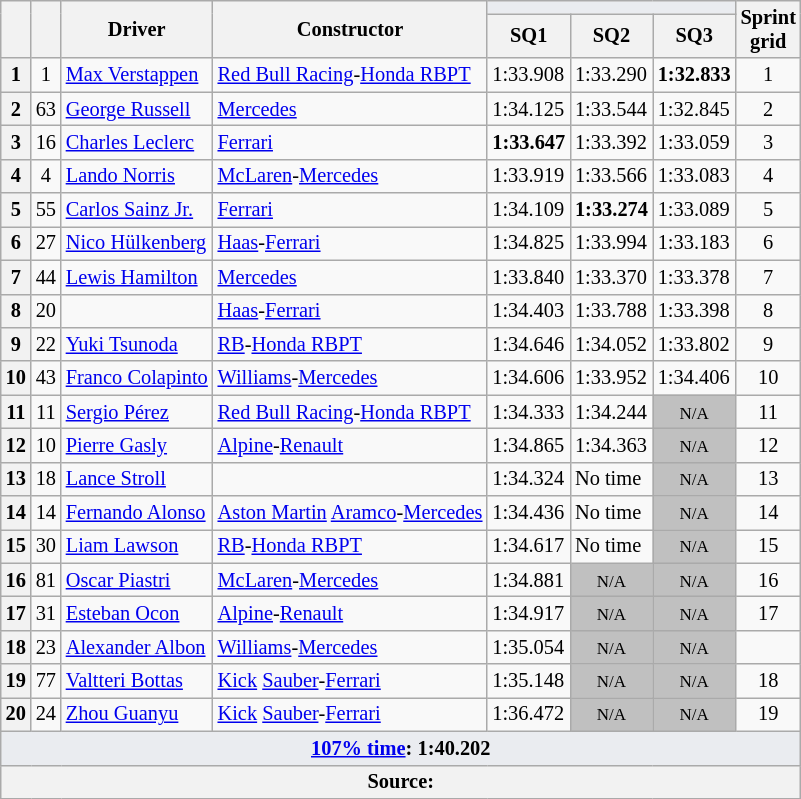<table class="wikitable sortable" style="font-size: 85%;">
<tr>
<th rowspan="2"></th>
<th rowspan="2"></th>
<th rowspan="2">Driver</th>
<th rowspan="2">Constructor</th>
<th colspan="3" style="background:#eaecf0; text-align:center;"></th>
<th rowspan="2">Sprint<br>grid</th>
</tr>
<tr>
<th scope="col">SQ1</th>
<th scope="col">SQ2</th>
<th scope="col">SQ3</th>
</tr>
<tr>
<th scope="row">1</th>
<td align="center">1</td>
<td data-sort-value="VER"> <a href='#'>Max Verstappen</a></td>
<td><a href='#'>Red Bull Racing</a>-<a href='#'>Honda RBPT</a></td>
<td>1:33.908</td>
<td>1:33.290</td>
<td><strong>1:32.833</strong></td>
<td align="center">1</td>
</tr>
<tr>
<th scope="row">2</th>
<td align="center">63</td>
<td data-sort-value="aaa"> <a href='#'>George Russell</a></td>
<td><a href='#'>Mercedes</a></td>
<td>1:34.125</td>
<td>1:33.544</td>
<td>1:32.845</td>
<td align="center">2</td>
</tr>
<tr>
<th scope="row">3</th>
<td align="center">16</td>
<td data-sort-value="aaa"> <a href='#'>Charles Leclerc</a></td>
<td><a href='#'>Ferrari</a></td>
<td><strong>1:33.647</strong></td>
<td>1:33.392</td>
<td>1:33.059</td>
<td align="center">3</td>
</tr>
<tr>
<th scope="row">4</th>
<td align="center">4</td>
<td data-sort-value="aaa"> <a href='#'>Lando Norris</a></td>
<td><a href='#'>McLaren</a>-<a href='#'>Mercedes</a></td>
<td>1:33.919</td>
<td>1:33.566</td>
<td>1:33.083</td>
<td align="center">4</td>
</tr>
<tr>
<th scope="row">5</th>
<td align="center">55</td>
<td data-sort-value="aaa"> <a href='#'>Carlos Sainz Jr.</a></td>
<td><a href='#'>Ferrari</a></td>
<td>1:34.109</td>
<td><strong>1:33.274</strong></td>
<td>1:33.089</td>
<td align="center">5</td>
</tr>
<tr>
<th scope="row">6</th>
<td align="center">27</td>
<td data-sort-value="aaa"> <a href='#'>Nico Hülkenberg</a></td>
<td><a href='#'>Haas</a>-<a href='#'>Ferrari</a></td>
<td>1:34.825</td>
<td>1:33.994</td>
<td>1:33.183</td>
<td align="center">6</td>
</tr>
<tr>
<th scope="row">7</th>
<td align="center">44</td>
<td data-sort-value="aaa"> <a href='#'>Lewis Hamilton</a></td>
<td><a href='#'>Mercedes</a></td>
<td>1:33.840</td>
<td>1:33.370</td>
<td>1:33.378</td>
<td align="center">7</td>
</tr>
<tr>
<th scope="row">8</th>
<td align="center">20</td>
<td data-sort-value="aaa"></td>
<td><a href='#'>Haas</a>-<a href='#'>Ferrari</a></td>
<td>1:34.403</td>
<td>1:33.788</td>
<td>1:33.398</td>
<td align="center">8</td>
</tr>
<tr>
<th scope="row">9</th>
<td align="center">22</td>
<td data-sort-value="aaa"> <a href='#'>Yuki Tsunoda</a></td>
<td><a href='#'>RB</a>-<a href='#'>Honda RBPT</a></td>
<td>1:34.646</td>
<td>1:34.052</td>
<td>1:33.802</td>
<td align="center">9</td>
</tr>
<tr>
<th scope="row">10</th>
<td align="center">43</td>
<td data-sort-value="aaa"> <a href='#'>Franco Colapinto</a></td>
<td><a href='#'>Williams</a>-<a href='#'>Mercedes</a></td>
<td>1:34.606</td>
<td>1:33.952</td>
<td>1:34.406</td>
<td align="center">10</td>
</tr>
<tr>
<th scope="row">11</th>
<td align="center">11</td>
<td data-sort-value="aaa"> <a href='#'>Sergio Pérez</a></td>
<td><a href='#'>Red Bull Racing</a>-<a href='#'>Honda RBPT</a></td>
<td>1:34.333</td>
<td>1:34.244</td>
<td style="background: silver" align="center" data-sort-value="11"><small>N/A</small></td>
<td align="center">11</td>
</tr>
<tr>
<th scope="row">12</th>
<td align="center">10</td>
<td data-sort-value="aaa"> <a href='#'>Pierre Gasly</a></td>
<td><a href='#'>Alpine</a>-<a href='#'>Renault</a></td>
<td>1:34.865</td>
<td>1:34.363</td>
<td style="background: silver" align="center" data-sort-value="12"><small>N/A</small></td>
<td align="center">12</td>
</tr>
<tr>
<th scope="row">13</th>
<td align="center">18</td>
<td data-sort-value="aaa"> <a href='#'>Lance Stroll</a></td>
<td></td>
<td>1:34.324</td>
<td>No time</td>
<td style="background: silver" align="center" data-sort-value="13"><small>N/A</small></td>
<td align="center">13</td>
</tr>
<tr>
<th scope="row">14</th>
<td align="center">14</td>
<td data-sort-value="aaa"> <a href='#'>Fernando Alonso</a></td>
<td><a href='#'>Aston Martin</a> <a href='#'>Aramco</a>-<a href='#'>Mercedes</a></td>
<td>1:34.436</td>
<td>No time</td>
<td style="background: silver" align="center" data-sort-value="14"><small>N/A</small></td>
<td align="center">14</td>
</tr>
<tr>
<th scope="row">15</th>
<td align="center">30</td>
<td data-sort-value="aaa"> <a href='#'>Liam Lawson</a></td>
<td><a href='#'>RB</a>-<a href='#'>Honda RBPT</a></td>
<td>1:34.617</td>
<td>No time</td>
<td style="background: silver" align="center" data-sort-value="15"><small>N/A</small></td>
<td align="center">15</td>
</tr>
<tr>
<th scope="row">16</th>
<td align="center">81</td>
<td data-sort-value="aaa"> <a href='#'>Oscar Piastri</a></td>
<td><a href='#'>McLaren</a>-<a href='#'>Mercedes</a></td>
<td>1:34.881</td>
<td style="background: silver" align="center" data-sort-value="16"><small>N/A</small></td>
<td style="background: silver" align="center" data-sort-value="16"><small>N/A</small></td>
<td align="center">16</td>
</tr>
<tr>
<th scope="row">17</th>
<td align="center">31</td>
<td data-sort-value="aaa"> <a href='#'>Esteban Ocon</a></td>
<td><a href='#'>Alpine</a>-<a href='#'>Renault</a></td>
<td>1:34.917</td>
<td style="background: silver" align="center" data-sort-value="17"><small>N/A</small></td>
<td style="background: silver" align="center" data-sort-value="17"><small>N/A</small></td>
<td align="center">17</td>
</tr>
<tr>
<th scope="row">18</th>
<td align="center">23</td>
<td data-sort-value="aaa"> <a href='#'>Alexander Albon</a></td>
<td><a href='#'>Williams</a>-<a href='#'>Mercedes</a></td>
<td>1:35.054</td>
<td style="background: silver" align="center" data-sort-value="18"><small>N/A</small></td>
<td style="background: silver" align="center" data-sort-value="18"><small>N/A</small></td>
<td align="center"></td>
</tr>
<tr>
<th scope="row">19</th>
<td align="center">77</td>
<td data-sort-value="aaa"> <a href='#'>Valtteri Bottas</a></td>
<td><a href='#'>Kick</a> <a href='#'>Sauber</a>-<a href='#'>Ferrari</a></td>
<td>1:35.148</td>
<td style="background: silver" align="center" data-sort-value="19"><small>N/A</small></td>
<td style="background: silver" align="center" data-sort-value="19"><small>N/A</small></td>
<td align="center">18</td>
</tr>
<tr>
<th scope="row">20</th>
<td align="center">24</td>
<td data-sort-value="aaa"> <a href='#'>Zhou Guanyu</a></td>
<td><a href='#'>Kick</a> <a href='#'>Sauber</a>-<a href='#'>Ferrari</a></td>
<td>1:36.472</td>
<td style="background: silver" align="center" data-sort-value="20"><small>N/A</small></td>
<td style="background: silver" align="center" data-sort-value="20"><small>N/A</small></td>
<td align="center">19</td>
</tr>
<tr class="sortbottom">
<td colspan="8" style="background-color:#eaecf0;text-align:center"><strong><a href='#'>107% time</a>: 1:40.202</strong></td>
</tr>
<tr class="sortbottom">
<th colspan="8">Source:</th>
</tr>
</table>
